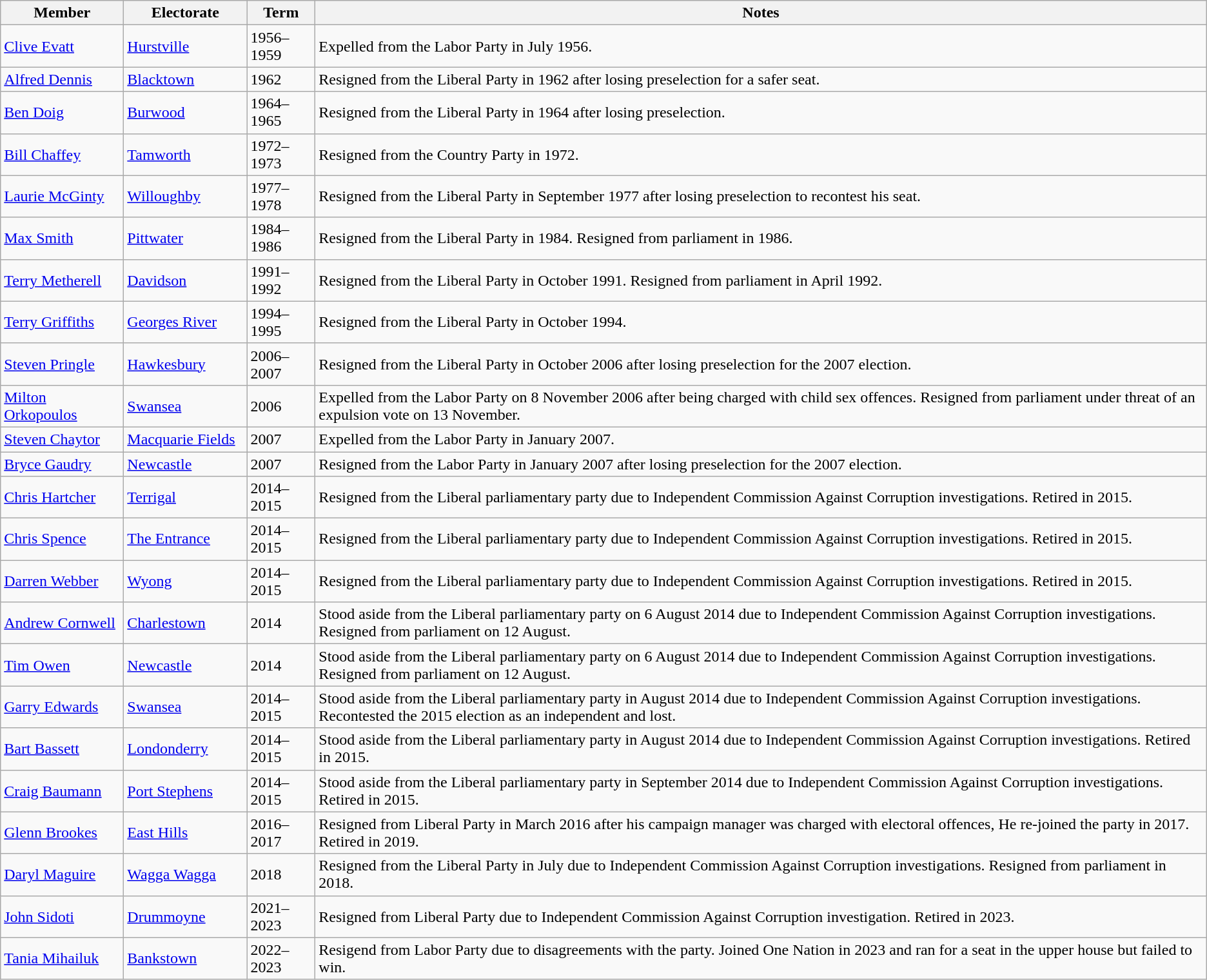<table class="wikitable">
<tr>
<th width=120px>Member</th>
<th width=120px>Electorate</th>
<th>Term</th>
<th>Notes</th>
</tr>
<tr>
<td><a href='#'>Clive Evatt</a></td>
<td><a href='#'>Hurstville</a></td>
<td>1956–1959</td>
<td>Expelled from the Labor Party in July 1956.</td>
</tr>
<tr>
<td><a href='#'>Alfred Dennis</a></td>
<td><a href='#'>Blacktown</a></td>
<td>1962</td>
<td>Resigned from the Liberal Party in 1962 after losing preselection for a safer seat.</td>
</tr>
<tr>
<td><a href='#'>Ben Doig</a></td>
<td><a href='#'>Burwood</a></td>
<td>1964–1965</td>
<td>Resigned from the Liberal Party in 1964 after losing preselection.</td>
</tr>
<tr>
<td><a href='#'>Bill Chaffey</a></td>
<td><a href='#'>Tamworth</a></td>
<td>1972–1973</td>
<td>Resigned from the Country Party in 1972.</td>
</tr>
<tr>
<td><a href='#'>Laurie McGinty</a></td>
<td><a href='#'>Willoughby</a></td>
<td>1977–1978</td>
<td>Resigned from the Liberal Party in September 1977 after losing preselection to recontest his seat.</td>
</tr>
<tr>
<td><a href='#'>Max Smith</a></td>
<td><a href='#'>Pittwater</a></td>
<td>1984–1986</td>
<td>Resigned from the Liberal Party in 1984. Resigned from parliament in 1986.</td>
</tr>
<tr>
<td><a href='#'>Terry Metherell</a></td>
<td><a href='#'>Davidson</a></td>
<td>1991–1992</td>
<td>Resigned from the Liberal Party in October 1991. Resigned from parliament in April 1992.</td>
</tr>
<tr>
<td><a href='#'>Terry Griffiths</a></td>
<td><a href='#'>Georges River</a></td>
<td>1994–1995</td>
<td>Resigned from the Liberal Party in October 1994.</td>
</tr>
<tr>
<td><a href='#'>Steven Pringle</a></td>
<td><a href='#'>Hawkesbury</a></td>
<td>2006–2007</td>
<td>Resigned from the Liberal Party in October 2006 after losing preselection for the 2007 election.</td>
</tr>
<tr>
<td><a href='#'>Milton Orkopoulos</a></td>
<td><a href='#'>Swansea</a></td>
<td>2006</td>
<td>Expelled from the Labor Party on 8 November 2006 after being charged with child sex offences. Resigned from parliament under threat of an expulsion vote on 13 November.</td>
</tr>
<tr>
<td><a href='#'>Steven Chaytor</a></td>
<td><a href='#'>Macquarie Fields</a></td>
<td>2007</td>
<td>Expelled from the Labor Party in January 2007.</td>
</tr>
<tr>
<td><a href='#'>Bryce Gaudry</a></td>
<td><a href='#'>Newcastle</a></td>
<td>2007</td>
<td>Resigned from the Labor Party in January 2007 after losing preselection for the 2007 election.</td>
</tr>
<tr>
<td><a href='#'>Chris Hartcher</a></td>
<td><a href='#'>Terrigal</a></td>
<td>2014–2015</td>
<td>Resigned from the Liberal parliamentary party due to Independent Commission Against Corruption investigations. Retired in 2015.</td>
</tr>
<tr>
<td><a href='#'>Chris Spence</a></td>
<td><a href='#'>The Entrance</a></td>
<td>2014–2015</td>
<td>Resigned from the Liberal parliamentary party due to Independent Commission Against Corruption investigations. Retired in 2015.</td>
</tr>
<tr>
<td><a href='#'>Darren Webber</a></td>
<td><a href='#'>Wyong</a></td>
<td>2014–2015</td>
<td>Resigned from the Liberal parliamentary party due to Independent Commission Against Corruption investigations. Retired in 2015.</td>
</tr>
<tr>
<td><a href='#'>Andrew Cornwell</a></td>
<td><a href='#'>Charlestown</a></td>
<td>2014</td>
<td>Stood aside from the Liberal parliamentary party on 6 August 2014 due to Independent Commission Against Corruption investigations. Resigned from parliament on 12 August.</td>
</tr>
<tr>
<td><a href='#'>Tim Owen</a></td>
<td><a href='#'>Newcastle</a></td>
<td>2014</td>
<td>Stood aside from the Liberal parliamentary party on 6 August 2014 due to Independent Commission Against Corruption investigations. Resigned from parliament on 12 August.</td>
</tr>
<tr>
<td><a href='#'>Garry Edwards</a></td>
<td><a href='#'>Swansea</a></td>
<td>2014–2015</td>
<td>Stood aside from the Liberal parliamentary party in August 2014 due to Independent Commission Against Corruption investigations. Recontested the 2015 election as an independent and lost.</td>
</tr>
<tr>
<td><a href='#'>Bart Bassett</a></td>
<td><a href='#'>Londonderry</a></td>
<td>2014–2015</td>
<td>Stood aside from the Liberal parliamentary party in August 2014 due to Independent Commission Against Corruption investigations. Retired in 2015.</td>
</tr>
<tr>
<td><a href='#'>Craig Baumann</a></td>
<td><a href='#'>Port Stephens</a></td>
<td>2014–2015</td>
<td>Stood aside from the Liberal parliamentary party in September 2014 due to Independent Commission Against Corruption investigations. Retired in 2015.</td>
</tr>
<tr>
<td><a href='#'>Glenn Brookes</a></td>
<td><a href='#'>East Hills</a></td>
<td>2016–2017</td>
<td>Resigned from Liberal Party in March 2016 after his campaign manager was charged with electoral offences, He re-joined the party in 2017. Retired in 2019.</td>
</tr>
<tr>
<td><a href='#'>Daryl Maguire</a></td>
<td><a href='#'>Wagga Wagga</a></td>
<td>2018</td>
<td>Resigned from the Liberal Party in July due to Independent Commission Against Corruption investigations. Resigned from parliament in 2018.</td>
</tr>
<tr>
<td><a href='#'>John Sidoti</a></td>
<td><a href='#'>Drummoyne</a></td>
<td>2021–2023</td>
<td>Resigned from Liberal Party due to Independent Commission Against Corruption investigation. Retired in 2023.</td>
</tr>
<tr>
<td><a href='#'>Tania Mihailuk</a></td>
<td><a href='#'>Bankstown</a></td>
<td>2022–2023</td>
<td>Resigend from Labor Party due to disagreements with the party. Joined One Nation in 2023 and ran for a seat in the upper house but failed to win.</td>
</tr>
</table>
